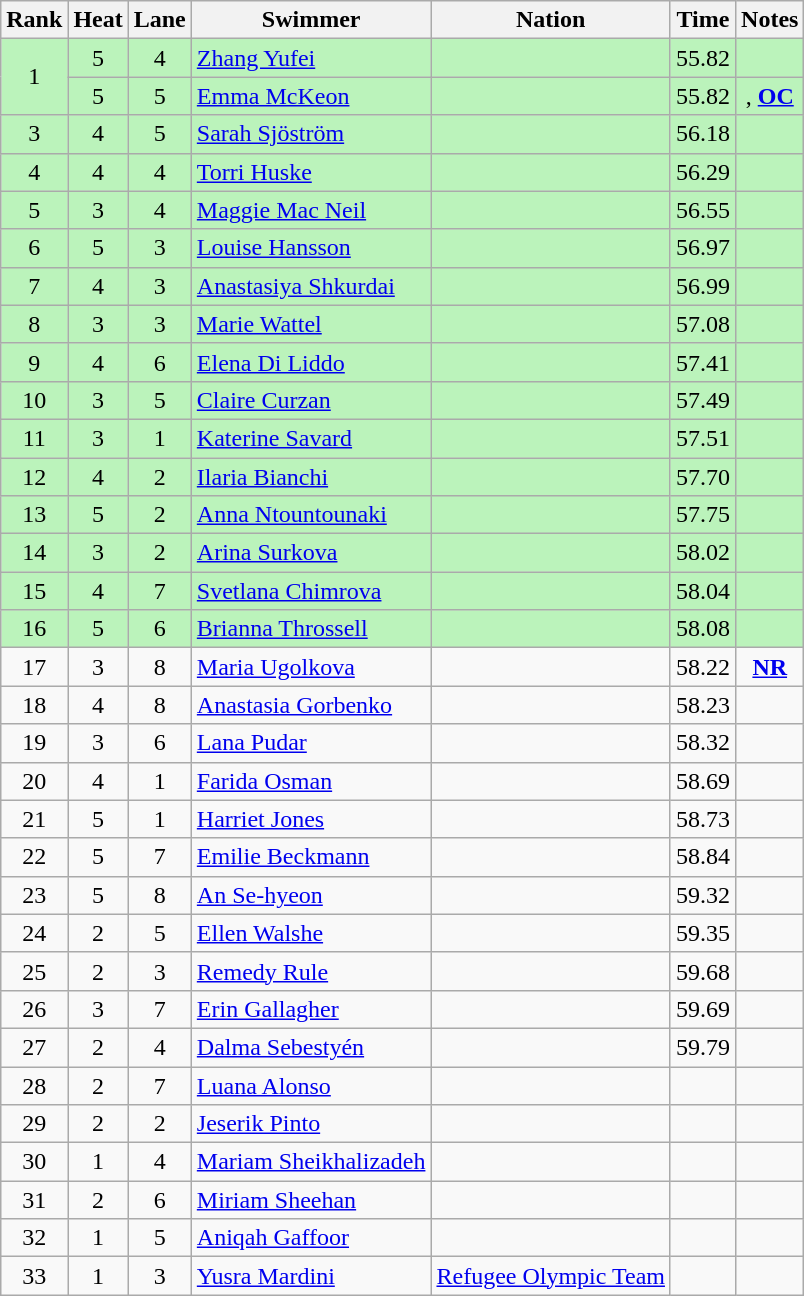<table class="wikitable sortable" style="text-align:center">
<tr>
<th>Rank</th>
<th>Heat</th>
<th>Lane</th>
<th>Swimmer</th>
<th>Nation</th>
<th>Time</th>
<th>Notes</th>
</tr>
<tr bgcolor=bbf3bb>
<td rowspan=2>1</td>
<td>5</td>
<td>4</td>
<td align=left><a href='#'>Zhang Yufei</a></td>
<td align=left></td>
<td>55.82</td>
<td></td>
</tr>
<tr bgcolor=bbf3bb>
<td>5</td>
<td>5</td>
<td align=left><a href='#'>Emma McKeon</a></td>
<td align=left></td>
<td>55.82</td>
<td>, <strong><a href='#'>OC</a></strong></td>
</tr>
<tr bgcolor=bbf3bb>
<td>3</td>
<td>4</td>
<td>5</td>
<td align=left><a href='#'>Sarah Sjöström</a></td>
<td align=left></td>
<td>56.18</td>
<td></td>
</tr>
<tr bgcolor=bbf3bb>
<td>4</td>
<td>4</td>
<td>4</td>
<td align=left><a href='#'>Torri Huske</a></td>
<td align=left></td>
<td>56.29</td>
<td></td>
</tr>
<tr bgcolor=bbf3bb>
<td>5</td>
<td>3</td>
<td>4</td>
<td align=left><a href='#'>Maggie Mac Neil</a></td>
<td align=left></td>
<td>56.55</td>
<td></td>
</tr>
<tr bgcolor=bbf3bb>
<td>6</td>
<td>5</td>
<td>3</td>
<td align=left><a href='#'>Louise Hansson</a></td>
<td align=left></td>
<td>56.97</td>
<td></td>
</tr>
<tr bgcolor=bbf3bb>
<td>7</td>
<td>4</td>
<td>3</td>
<td align=left><a href='#'>Anastasiya Shkurdai</a></td>
<td align=left></td>
<td>56.99</td>
<td></td>
</tr>
<tr bgcolor=bbf3bb>
<td>8</td>
<td>3</td>
<td>3</td>
<td align=left><a href='#'>Marie Wattel</a></td>
<td align=left></td>
<td>57.08</td>
<td></td>
</tr>
<tr bgcolor=bbf3bb>
<td>9</td>
<td>4</td>
<td>6</td>
<td align=left><a href='#'>Elena Di Liddo</a></td>
<td align=left></td>
<td>57.41</td>
<td></td>
</tr>
<tr bgcolor=bbf3bb>
<td>10</td>
<td>3</td>
<td>5</td>
<td align=left><a href='#'>Claire Curzan</a></td>
<td align=left></td>
<td>57.49</td>
<td></td>
</tr>
<tr bgcolor=bbf3bb>
<td>11</td>
<td>3</td>
<td>1</td>
<td align=left><a href='#'>Katerine Savard</a></td>
<td align=left></td>
<td>57.51</td>
<td></td>
</tr>
<tr bgcolor=bbf3bb>
<td>12</td>
<td>4</td>
<td>2</td>
<td align=left><a href='#'>Ilaria Bianchi</a></td>
<td align=left></td>
<td>57.70</td>
<td></td>
</tr>
<tr bgcolor=bbf3bb>
<td>13</td>
<td>5</td>
<td>2</td>
<td align=left><a href='#'>Anna Ntountounaki</a></td>
<td align=left></td>
<td>57.75</td>
<td></td>
</tr>
<tr bgcolor=bbf3bb>
<td>14</td>
<td>3</td>
<td>2</td>
<td align=left><a href='#'>Arina Surkova</a></td>
<td align=left></td>
<td>58.02</td>
<td></td>
</tr>
<tr bgcolor=bbf3bb>
<td>15</td>
<td>4</td>
<td>7</td>
<td align=left><a href='#'>Svetlana Chimrova</a></td>
<td align=left></td>
<td>58.04</td>
<td></td>
</tr>
<tr bgcolor=bbf3bb>
<td>16</td>
<td>5</td>
<td>6</td>
<td align=left><a href='#'>Brianna Throssell</a></td>
<td align=left></td>
<td>58.08</td>
<td></td>
</tr>
<tr>
<td>17</td>
<td>3</td>
<td>8</td>
<td align=left><a href='#'>Maria Ugolkova</a></td>
<td align=left></td>
<td>58.22</td>
<td><strong><a href='#'>NR</a></strong></td>
</tr>
<tr>
<td>18</td>
<td>4</td>
<td>8</td>
<td align=left><a href='#'>Anastasia Gorbenko</a></td>
<td align=left></td>
<td>58.23</td>
<td></td>
</tr>
<tr>
<td>19</td>
<td>3</td>
<td>6</td>
<td align=left><a href='#'>Lana Pudar</a></td>
<td align=left></td>
<td>58.32</td>
<td></td>
</tr>
<tr>
<td>20</td>
<td>4</td>
<td>1</td>
<td align=left><a href='#'>Farida Osman</a></td>
<td align=left></td>
<td>58.69</td>
<td></td>
</tr>
<tr>
<td>21</td>
<td>5</td>
<td>1</td>
<td align=left><a href='#'>Harriet Jones</a></td>
<td align=left></td>
<td>58.73</td>
<td></td>
</tr>
<tr>
<td>22</td>
<td>5</td>
<td>7</td>
<td align=left><a href='#'>Emilie Beckmann</a></td>
<td align=left></td>
<td>58.84</td>
<td></td>
</tr>
<tr>
<td>23</td>
<td>5</td>
<td>8</td>
<td align=left><a href='#'>An Se-hyeon</a></td>
<td align=left></td>
<td>59.32</td>
<td></td>
</tr>
<tr>
<td>24</td>
<td>2</td>
<td>5</td>
<td align=left><a href='#'>Ellen Walshe</a></td>
<td align=left></td>
<td>59.35</td>
<td></td>
</tr>
<tr>
<td>25</td>
<td>2</td>
<td>3</td>
<td align=left><a href='#'>Remedy Rule</a></td>
<td align=left></td>
<td>59.68</td>
<td></td>
</tr>
<tr>
<td>26</td>
<td>3</td>
<td>7</td>
<td align=left><a href='#'>Erin Gallagher</a></td>
<td align=left></td>
<td>59.69</td>
<td></td>
</tr>
<tr>
<td>27</td>
<td>2</td>
<td>4</td>
<td align=left><a href='#'>Dalma Sebestyén</a></td>
<td align=left></td>
<td>59.79</td>
<td></td>
</tr>
<tr>
<td>28</td>
<td>2</td>
<td>7</td>
<td align=left><a href='#'>Luana Alonso</a></td>
<td align=left></td>
<td></td>
<td></td>
</tr>
<tr>
<td>29</td>
<td>2</td>
<td>2</td>
<td align=left><a href='#'>Jeserik Pinto</a></td>
<td align=left></td>
<td></td>
<td></td>
</tr>
<tr>
<td>30</td>
<td>1</td>
<td>4</td>
<td align=left><a href='#'>Mariam Sheikhalizadeh</a></td>
<td align=left></td>
<td></td>
<td></td>
</tr>
<tr>
<td>31</td>
<td>2</td>
<td>6</td>
<td align=left><a href='#'>Miriam Sheehan</a></td>
<td align=left></td>
<td></td>
<td></td>
</tr>
<tr>
<td>32</td>
<td>1</td>
<td>5</td>
<td align=left><a href='#'>Aniqah Gaffoor</a></td>
<td align=left></td>
<td></td>
<td></td>
</tr>
<tr>
<td>33</td>
<td>1</td>
<td>3</td>
<td align=left><a href='#'>Yusra Mardini</a></td>
<td align=left> <a href='#'>Refugee Olympic Team</a></td>
<td></td>
<td></td>
</tr>
</table>
